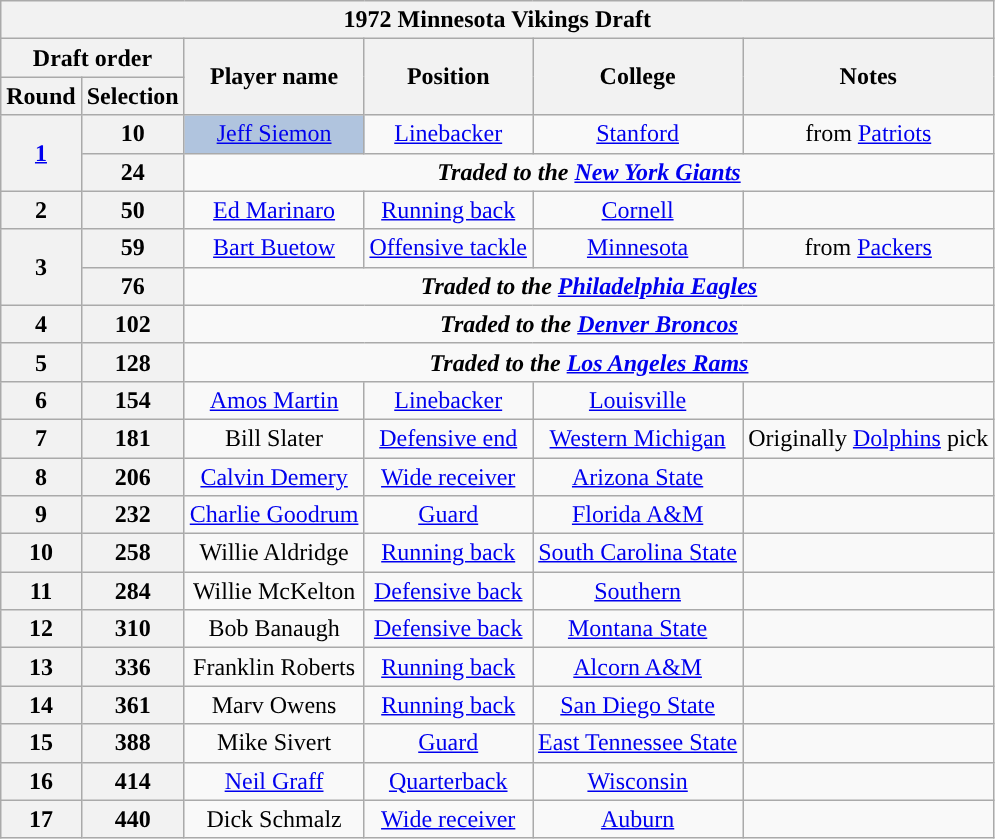<table class="wikitable" style="text-align:center">
<tr>
<th colspan="6">1972 Minnesota Vikings Draft</th>
</tr>
<tr>
<th colspan="2">Draft order</th>
<th rowspan="2">Player name</th>
<th rowspan="2">Position</th>
<th rowspan="2">College</th>
<th rowspan="2">Notes</th>
</tr>
<tr>
<th>Round</th>
<th>Selection</th>
</tr>
<tr>
<th rowspan="2"><a href='#'>1</a></th>
<th>10</th>
<td bgcolor=lightsteelblue><a href='#'>Jeff Siemon</a></td>
<td><a href='#'>Linebacker</a></td>
<td><a href='#'>Stanford</a></td>
<td>from <a href='#'>Patriots</a></td>
</tr>
<tr>
<th>24</th>
<td colspan="4"><strong><em>Traded to the <a href='#'>New York Giants</a></em></strong></td>
</tr>
<tr>
<th>2</th>
<th>50</th>
<td><a href='#'>Ed Marinaro</a></td>
<td><a href='#'>Running back</a></td>
<td><a href='#'>Cornell</a></td>
<td></td>
</tr>
<tr>
<th rowspan="2">3</th>
<th>59</th>
<td><a href='#'>Bart Buetow</a></td>
<td><a href='#'>Offensive tackle</a></td>
<td><a href='#'>Minnesota</a></td>
<td>from <a href='#'>Packers</a></td>
</tr>
<tr>
<th>76</th>
<td colspan="4"><strong><em>Traded to the <a href='#'>Philadelphia Eagles</a></em></strong></td>
</tr>
<tr>
<th>4</th>
<th>102</th>
<td colspan="4"><strong><em>Traded to the <a href='#'>Denver Broncos</a></em></strong></td>
</tr>
<tr>
<th>5</th>
<th>128</th>
<td colspan="4"><strong><em>Traded to the <a href='#'>Los Angeles Rams</a></em></strong></td>
</tr>
<tr>
<th>6</th>
<th>154</th>
<td><a href='#'>Amos Martin</a></td>
<td><a href='#'>Linebacker</a></td>
<td><a href='#'>Louisville</a></td>
<td></td>
</tr>
<tr>
<th>7</th>
<th>181</th>
<td>Bill Slater</td>
<td><a href='#'>Defensive end</a></td>
<td><a href='#'>Western Michigan</a></td>
<td>Originally <a href='#'>Dolphins</a> pick</td>
</tr>
<tr>
<th>8</th>
<th>206</th>
<td><a href='#'>Calvin Demery</a></td>
<td><a href='#'>Wide receiver</a></td>
<td><a href='#'>Arizona State</a></td>
<td></td>
</tr>
<tr>
<th>9</th>
<th>232</th>
<td><a href='#'>Charlie Goodrum</a></td>
<td><a href='#'>Guard</a></td>
<td><a href='#'>Florida A&M</a></td>
<td></td>
</tr>
<tr>
<th>10</th>
<th>258</th>
<td>Willie Aldridge</td>
<td><a href='#'>Running back</a></td>
<td><a href='#'>South Carolina State</a></td>
<td></td>
</tr>
<tr>
<th>11</th>
<th>284</th>
<td>Willie McKelton</td>
<td><a href='#'>Defensive back</a></td>
<td><a href='#'>Southern</a></td>
<td></td>
</tr>
<tr>
<th>12</th>
<th>310</th>
<td>Bob Banaugh</td>
<td><a href='#'>Defensive back</a></td>
<td><a href='#'>Montana State</a></td>
<td></td>
</tr>
<tr>
<th>13</th>
<th>336</th>
<td>Franklin Roberts</td>
<td><a href='#'>Running back</a></td>
<td><a href='#'>Alcorn A&M</a></td>
<td></td>
</tr>
<tr>
<th>14</th>
<th>361</th>
<td>Marv Owens</td>
<td><a href='#'>Running back</a></td>
<td><a href='#'>San Diego State</a></td>
<td></td>
</tr>
<tr>
<th>15</th>
<th>388</th>
<td>Mike Sivert</td>
<td><a href='#'>Guard</a></td>
<td><a href='#'>East Tennessee State</a></td>
<td></td>
</tr>
<tr>
<th>16</th>
<th>414</th>
<td><a href='#'>Neil Graff</a></td>
<td><a href='#'>Quarterback</a></td>
<td><a href='#'>Wisconsin</a></td>
<td></td>
</tr>
<tr>
<th>17</th>
<th>440</th>
<td>Dick Schmalz</td>
<td><a href='#'>Wide receiver</a></td>
<td><a href='#'>Auburn</a></td>
<td></td>
</tr>
</table>
